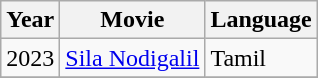<table class="wikitable">
<tr>
<th>Year</th>
<th>Movie</th>
<th>Language</th>
</tr>
<tr>
<td>2023</td>
<td><a href='#'>Sila Nodigalil</a></td>
<td>Tamil</td>
</tr>
<tr>
</tr>
</table>
